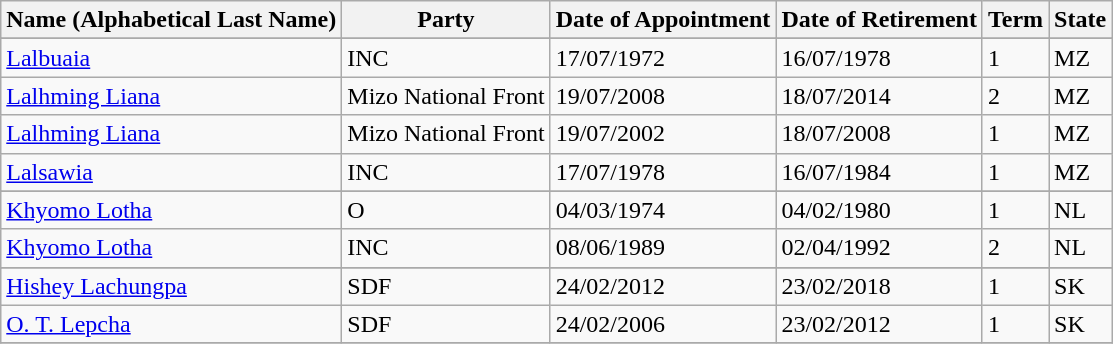<table class="wikitable sortable">
<tr>
<th>Name (Alphabetical Last Name)</th>
<th>Party</th>
<th>Date of Appointment</th>
<th>Date of Retirement</th>
<th>Term</th>
<th>State</th>
</tr>
<tr>
</tr>
<tr>
<td><a href='#'>Lalbuaia</a></td>
<td>INC</td>
<td>17/07/1972</td>
<td>16/07/1978</td>
<td>1</td>
<td>MZ</td>
</tr>
<tr>
<td><a href='#'>Lalhming Liana</a></td>
<td>Mizo National Front</td>
<td>19/07/2008</td>
<td>18/07/2014</td>
<td>2</td>
<td>MZ</td>
</tr>
<tr>
<td><a href='#'>Lalhming Liana</a></td>
<td>Mizo National Front</td>
<td>19/07/2002</td>
<td>18/07/2008</td>
<td>1</td>
<td>MZ</td>
</tr>
<tr>
<td><a href='#'>Lalsawia</a></td>
<td>INC</td>
<td>17/07/1978</td>
<td>16/07/1984</td>
<td>1</td>
<td>MZ</td>
</tr>
<tr>
</tr>
<tr>
<td><a href='#'>Khyomo Lotha</a></td>
<td>O</td>
<td>04/03/1974</td>
<td>04/02/1980</td>
<td>1</td>
<td>NL</td>
</tr>
<tr>
<td><a href='#'>Khyomo Lotha</a></td>
<td>INC</td>
<td>08/06/1989</td>
<td>02/04/1992</td>
<td>2</td>
<td>NL</td>
</tr>
<tr>
</tr>
<tr>
<td><a href='#'>Hishey Lachungpa</a></td>
<td>SDF</td>
<td>24/02/2012</td>
<td>23/02/2018</td>
<td>1</td>
<td>SK</td>
</tr>
<tr>
<td><a href='#'>O. T. Lepcha</a></td>
<td>SDF</td>
<td>24/02/2006</td>
<td>23/02/2012</td>
<td>1</td>
<td>SK</td>
</tr>
<tr>
</tr>
</table>
